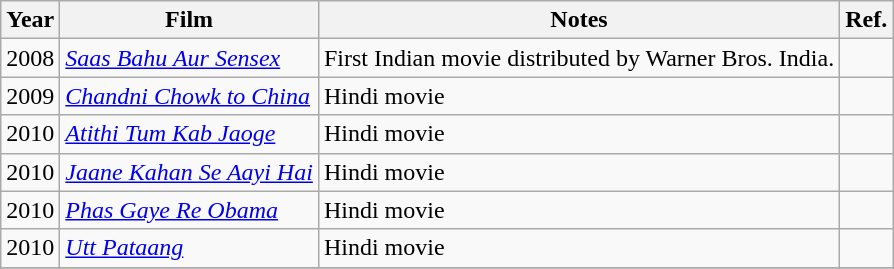<table class="wikitable sortable">
<tr>
<th scope="col">Year</th>
<th scope="col">Film</th>
<th scope="col">Notes</th>
<th scope="col">Ref.</th>
</tr>
<tr>
<td>2008</td>
<td><em><a href='#'>Saas Bahu Aur Sensex</a></em></td>
<td>First Indian movie distributed by Warner Bros. India.</td>
<td></td>
</tr>
<tr>
<td>2009</td>
<td><em><a href='#'>Chandni Chowk to China</a></em></td>
<td>Hindi movie</td>
<td></td>
</tr>
<tr>
<td>2010</td>
<td><em><a href='#'>Atithi Tum Kab Jaoge</a></em></td>
<td>Hindi movie</td>
<td></td>
</tr>
<tr>
<td>2010</td>
<td><em><a href='#'>Jaane Kahan Se Aayi Hai</a></em></td>
<td>Hindi movie</td>
<td></td>
</tr>
<tr>
<td>2010</td>
<td><em><a href='#'>Phas Gaye Re Obama</a></em></td>
<td>Hindi movie</td>
<td></td>
</tr>
<tr>
<td>2010</td>
<td><em><a href='#'>Utt Pataang</a></em></td>
<td>Hindi movie</td>
<td></td>
</tr>
<tr>
</tr>
</table>
